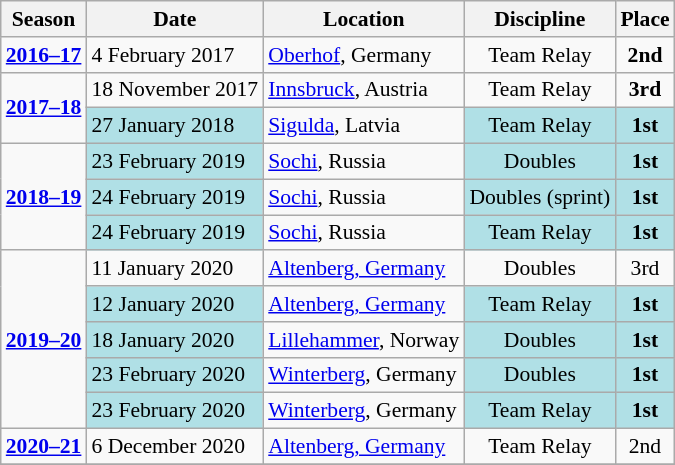<table class="wikitable sortable" style="font-size:90%" style="text-align:left">
<tr>
<th>Season</th>
<th>Date</th>
<th>Location</th>
<th>Discipline</th>
<th>Place</th>
</tr>
<tr>
<td align=center rowspan=1><strong><a href='#'>2016–17</a></strong></td>
<td>4 February 2017</td>
<td> <a href='#'>Oberhof</a>, Germany</td>
<td align=center>Team Relay</td>
<td align=center><strong>2nd</strong></td>
</tr>
<tr>
<td align=center rowspan=2><strong><a href='#'>2017–18</a></strong></td>
<td>18 November 2017</td>
<td> <a href='#'>Innsbruck</a>, Austria</td>
<td align=center>Team Relay</td>
<td align=center><strong>3rd</strong></td>
</tr>
<tr>
<td bgcolor="#BOEOE6">27 January 2018</td>
<td> <a href='#'>Sigulda</a>, Latvia</td>
<td bgcolor="#BOEOE6" align=center>Team Relay</td>
<td bgcolor="#BOEOE6" align=center><strong>1st</strong></td>
</tr>
<tr>
<td align=center rowspan=3><strong><a href='#'>2018–19</a></strong></td>
<td bgcolor="#BOEOE6">23 February 2019</td>
<td> <a href='#'>Sochi</a>, Russia</td>
<td bgcolor="#BOEOE6" align=center>Doubles</td>
<td bgcolor="#BOEOE6" align=center><strong>1st</strong></td>
</tr>
<tr>
<td bgcolor="#BOEOE6">24 February 2019</td>
<td> <a href='#'>Sochi</a>, Russia</td>
<td bgcolor="#BOEOE6" align=center>Doubles (sprint)</td>
<td bgcolor="#BOEOE6" align=center><strong>1st</strong></td>
</tr>
<tr>
<td bgcolor="#BOEOE6">24 February 2019</td>
<td> <a href='#'>Sochi</a>, Russia</td>
<td bgcolor="#BOEOE6" align=center>Team Relay</td>
<td bgcolor="#BOEOE6" align=center><strong>1st</strong></td>
</tr>
<tr>
<td align=center rowspan=5><strong><a href='#'>2019–20</a></strong></td>
<td>11 January 2020</td>
<td> <a href='#'>Altenberg, Germany</a></td>
<td align=center>Doubles</td>
<td align=center>3rd</td>
</tr>
<tr>
<td bgcolor="#BOEOE6">12 January 2020</td>
<td> <a href='#'>Altenberg, Germany</a></td>
<td bgcolor="#BOEOE6" align=center>Team Relay</td>
<td bgcolor="#BOEOE6" align=center><strong>1st</strong></td>
</tr>
<tr>
<td bgcolor="#BOEOE6">18 January 2020</td>
<td> <a href='#'>Lillehammer</a>, Norway</td>
<td bgcolor="#BOEOE6" align=center>Doubles</td>
<td bgcolor="#BOEOE6" align=center><strong>1st</strong></td>
</tr>
<tr>
<td bgcolor="#BOEOE6">23 February 2020</td>
<td> <a href='#'>Winterberg</a>, Germany</td>
<td bgcolor="#BOEOE6" align=center>Doubles</td>
<td bgcolor="#BOEOE6" align=center><strong>1st</strong></td>
</tr>
<tr>
<td bgcolor="#BOEOE6">23 February 2020</td>
<td> <a href='#'>Winterberg</a>, Germany</td>
<td bgcolor="#BOEOE6" align=center>Team Relay</td>
<td bgcolor="#BOEOE6" align=center><strong>1st</strong></td>
</tr>
<tr>
<td rowspan=1 align=center><strong><a href='#'>2020–21</a></strong></td>
<td>6 December 2020</td>
<td> <a href='#'>Altenberg, Germany</a></td>
<td align=center>Team Relay</td>
<td align=center>2nd</td>
</tr>
<tr>
</tr>
</table>
